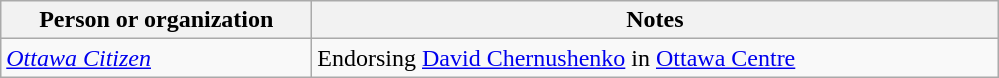<table class="wikitable">
<tr>
<th bgcolor="#DDDDFF" width="200px">Person or organization</th>
<th bgcolor="#DDDDFF" width="450px">Notes</th>
</tr>
<tr>
<td><em><a href='#'>Ottawa Citizen</a></em></td>
<td>Endorsing <a href='#'>David Chernushenko</a> in <a href='#'>Ottawa Centre</a></td>
</tr>
</table>
